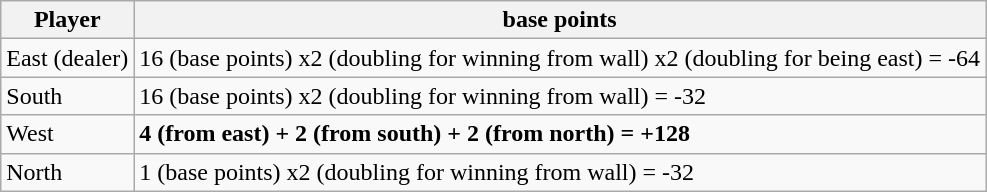<table class="wikitable">
<tr>
<th>Player</th>
<th>base points</th>
</tr>
<tr>
<td>East (dealer)</td>
<td>16 (base points) x2 (doubling for winning from wall) x2 (doubling for being east) = -64</td>
</tr>
<tr>
<td>South</td>
<td>16 (base points) x2 (doubling for winning from wall) = -32</td>
</tr>
<tr>
<td>West</td>
<td><strong>4 (from east) + 2 (from south) + 2 (from north) = +128</strong></td>
</tr>
<tr>
<td>North</td>
<td>1 (base points) x2 (doubling for winning from wall) = -32</td>
</tr>
</table>
